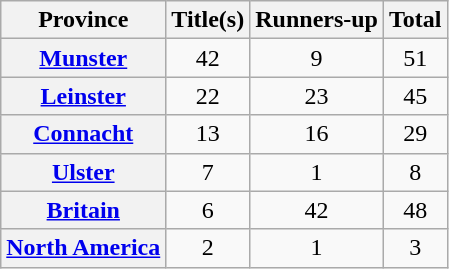<table class="wikitable plainrowheaders sortable" style="text-align:center">
<tr>
<th scope="col">Province</th>
<th>Title(s)</th>
<th scope="col">Runners-up</th>
<th class="unsortable" scope="col">Total</th>
</tr>
<tr>
<th scope="row"> <a href='#'>Munster</a></th>
<td>42</td>
<td>9</td>
<td>51</td>
</tr>
<tr>
<th scope="row"> <a href='#'>Leinster</a></th>
<td>22</td>
<td>23</td>
<td>45</td>
</tr>
<tr>
<th scope="row"> <a href='#'>Connacht</a></th>
<td>13</td>
<td>16</td>
<td>29</td>
</tr>
<tr>
<th scope="row"> <a href='#'>Ulster</a></th>
<td>7</td>
<td>1</td>
<td>8</td>
</tr>
<tr>
<th scope="row"> <a href='#'>Britain</a></th>
<td>6</td>
<td>42</td>
<td>48</td>
</tr>
<tr>
<th scope="row"> <a href='#'>North America</a></th>
<td>2</td>
<td>1</td>
<td>3</td>
</tr>
</table>
